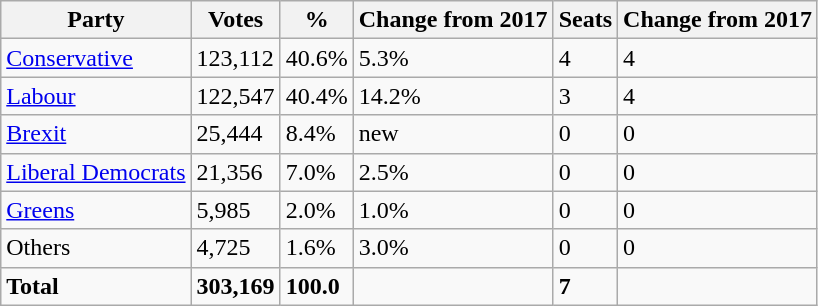<table class="wikitable">
<tr>
<th>Party</th>
<th>Votes</th>
<th>%</th>
<th>Change from 2017</th>
<th>Seats</th>
<th>Change from 2017</th>
</tr>
<tr>
<td><a href='#'>Conservative</a></td>
<td>123,112</td>
<td>40.6%</td>
<td>5.3%</td>
<td>4</td>
<td>4</td>
</tr>
<tr>
<td><a href='#'>Labour</a></td>
<td>122,547</td>
<td>40.4%</td>
<td>14.2%</td>
<td>3</td>
<td>4</td>
</tr>
<tr>
<td><a href='#'>Brexit</a></td>
<td>25,444</td>
<td>8.4%</td>
<td>new</td>
<td>0</td>
<td>0</td>
</tr>
<tr>
<td><a href='#'>Liberal Democrats</a></td>
<td>21,356</td>
<td>7.0%</td>
<td>2.5%</td>
<td>0</td>
<td>0</td>
</tr>
<tr>
<td><a href='#'>Greens</a></td>
<td>5,985</td>
<td>2.0%</td>
<td>1.0%</td>
<td>0</td>
<td>0</td>
</tr>
<tr>
<td>Others</td>
<td>4,725</td>
<td>1.6%</td>
<td>3.0%</td>
<td>0</td>
<td>0</td>
</tr>
<tr>
<td><strong>Total</strong></td>
<td><strong>303,169</strong></td>
<td><strong>100.0</strong></td>
<td></td>
<td><strong>7</strong></td>
<td></td>
</tr>
</table>
